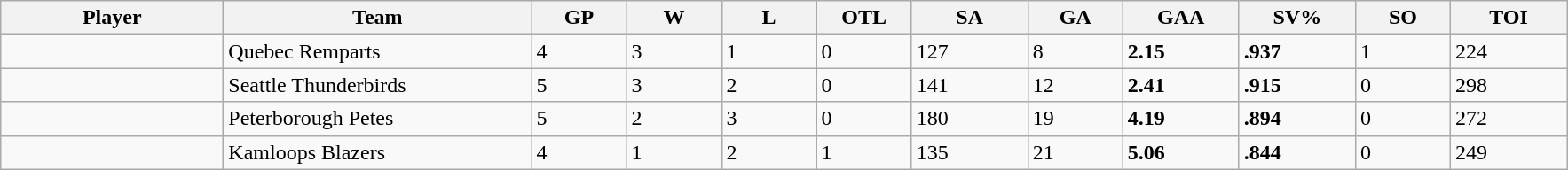<table class="wikitable sortable">
<tr>
<th style="width:10em">Player</th>
<th style="width:14em">Team</th>
<th style="width:4em">GP</th>
<th style="width:4em">W</th>
<th style="width:4em">L</th>
<th style="width:4em">OTL</th>
<th style="width:5em">SA</th>
<th style="width:4em">GA</th>
<th style="width:5em">GAA</th>
<th style="width:5em">SV%</th>
<th style="width:4em">SO</th>
<th style="width:5em">TOI</th>
</tr>
<tr>
<td></td>
<td align=left>Quebec Remparts</td>
<td>4</td>
<td>3</td>
<td>1</td>
<td>0</td>
<td>127</td>
<td>8</td>
<td><strong>2.15</strong></td>
<td><strong>.937</strong></td>
<td>1</td>
<td>224</td>
</tr>
<tr>
<td></td>
<td align=left>Seattle Thunderbirds</td>
<td>5</td>
<td>3</td>
<td>2</td>
<td>0</td>
<td>141</td>
<td>12</td>
<td><strong>2.41</strong></td>
<td><strong>.915</strong></td>
<td>0</td>
<td>298</td>
</tr>
<tr>
<td></td>
<td align=left>Peterborough Petes</td>
<td>5</td>
<td>2</td>
<td>3</td>
<td>0</td>
<td>180</td>
<td>19</td>
<td><strong>4.19</strong></td>
<td><strong>.894</strong></td>
<td>0</td>
<td>272</td>
</tr>
<tr>
<td></td>
<td align=left>Kamloops Blazers</td>
<td>4</td>
<td>1</td>
<td>2</td>
<td>1</td>
<td>135</td>
<td>21</td>
<td><strong>5.06</strong></td>
<td><strong>.844</strong></td>
<td>0</td>
<td>249</td>
</tr>
</table>
